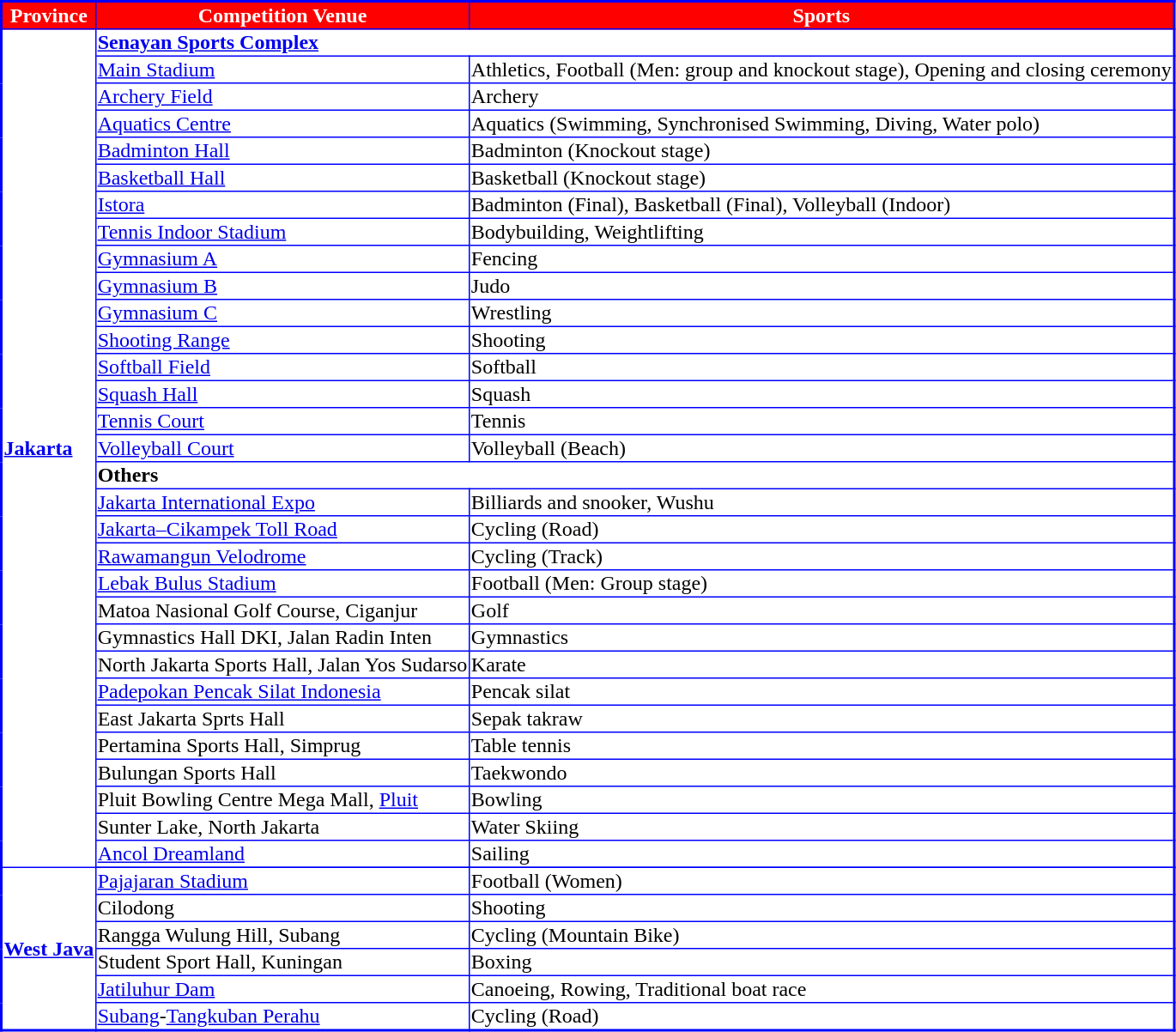<table border=1 style="border-collapse:collapse; text-align:left; font-size:100%; border:2px solid blue;">
<tr style="text-align:center; color:white; font-weight:bold; background:red;">
<td>Province</td>
<td>Competition Venue</td>
<td>Sports</td>
</tr>
<tr>
<th rowspan=31><a href='#'>Jakarta</a></th>
<th colspan=2><a href='#'>Senayan Sports Complex</a></th>
</tr>
<tr>
<td><a href='#'>Main Stadium</a></td>
<td>Athletics, Football (Men: group and knockout stage), Opening and closing ceremony</td>
</tr>
<tr>
<td><a href='#'>Archery Field</a></td>
<td>Archery</td>
</tr>
<tr>
<td><a href='#'>Aquatics Centre</a></td>
<td>Aquatics (Swimming, Synchronised Swimming, Diving, Water polo)</td>
</tr>
<tr>
<td><a href='#'>Badminton Hall</a></td>
<td>Badminton (Knockout stage)</td>
</tr>
<tr>
<td><a href='#'>Basketball Hall</a></td>
<td>Basketball (Knockout stage)</td>
</tr>
<tr>
<td><a href='#'>Istora</a></td>
<td>Badminton (Final), Basketball (Final), Volleyball (Indoor)</td>
</tr>
<tr>
<td><a href='#'>Tennis Indoor Stadium</a></td>
<td>Bodybuilding, Weightlifting</td>
</tr>
<tr>
<td><a href='#'>Gymnasium A</a></td>
<td>Fencing</td>
</tr>
<tr>
<td><a href='#'>Gymnasium B</a></td>
<td>Judo</td>
</tr>
<tr>
<td><a href='#'>Gymnasium C</a></td>
<td>Wrestling</td>
</tr>
<tr>
<td><a href='#'>Shooting Range</a></td>
<td>Shooting</td>
</tr>
<tr>
<td><a href='#'>Softball Field</a></td>
<td>Softball</td>
</tr>
<tr>
<td><a href='#'>Squash Hall</a></td>
<td>Squash</td>
</tr>
<tr>
<td><a href='#'>Tennis Court</a></td>
<td>Tennis</td>
</tr>
<tr>
<td><a href='#'>Volleyball Court</a></td>
<td>Volleyball (Beach)</td>
</tr>
<tr>
<th colspan=2>Others</th>
</tr>
<tr>
<td><a href='#'>Jakarta International Expo</a></td>
<td>Billiards and snooker, Wushu</td>
</tr>
<tr>
<td><a href='#'>Jakarta–Cikampek Toll Road</a></td>
<td>Cycling (Road)</td>
</tr>
<tr>
<td><a href='#'>Rawamangun Velodrome</a></td>
<td>Cycling (Track)</td>
</tr>
<tr>
<td><a href='#'>Lebak Bulus Stadium</a></td>
<td>Football (Men: Group stage)</td>
</tr>
<tr>
<td>Matoa Nasional Golf Course, Ciganjur</td>
<td>Golf</td>
</tr>
<tr>
<td>Gymnastics Hall DKI, Jalan Radin Inten</td>
<td>Gymnastics</td>
</tr>
<tr>
<td>North Jakarta Sports Hall, Jalan Yos Sudarso</td>
<td>Karate</td>
</tr>
<tr>
<td><a href='#'>Padepokan Pencak Silat Indonesia</a></td>
<td>Pencak silat</td>
</tr>
<tr>
<td>East Jakarta Sprts Hall</td>
<td>Sepak takraw</td>
</tr>
<tr>
<td>Pertamina Sports Hall, Simprug</td>
<td>Table tennis</td>
</tr>
<tr>
<td>Bulungan Sports Hall</td>
<td>Taekwondo</td>
</tr>
<tr>
<td>Pluit Bowling Centre Mega Mall, <a href='#'>Pluit</a></td>
<td>Bowling</td>
</tr>
<tr>
<td>Sunter Lake, North Jakarta</td>
<td>Water Skiing</td>
</tr>
<tr>
<td><a href='#'>Ancol Dreamland</a></td>
<td>Sailing</td>
</tr>
<tr>
<th rowspan=7><a href='#'>West Java</a></th>
</tr>
<tr>
<td><a href='#'>Pajajaran Stadium</a></td>
<td>Football (Women)</td>
</tr>
<tr>
<td>Cilodong</td>
<td>Shooting</td>
</tr>
<tr>
<td>Rangga Wulung Hill, Subang</td>
<td>Cycling (Mountain Bike)</td>
</tr>
<tr>
<td>Student Sport Hall, Kuningan</td>
<td>Boxing</td>
</tr>
<tr>
<td><a href='#'>Jatiluhur Dam</a></td>
<td>Canoeing, Rowing, Traditional boat race</td>
</tr>
<tr>
<td><a href='#'>Subang</a>-<a href='#'>Tangkuban Perahu</a></td>
<td>Cycling (Road)</td>
</tr>
</table>
